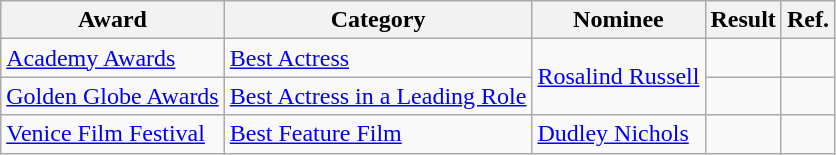<table class="wikitable sortable plainrowheaders"">
<tr>
<th>Award</th>
<th>Category</th>
<th>Nominee</th>
<th>Result</th>
<th>Ref.</th>
</tr>
<tr>
<td><a href='#'>Academy Awards</a></td>
<td><a href='#'>Best Actress</a></td>
<td rowspan="2"><a href='#'>Rosalind Russell</a></td>
<td></td>
<td align="center"></td>
</tr>
<tr>
<td><a href='#'>Golden Globe Awards</a></td>
<td><a href='#'>Best Actress in a Leading Role</a></td>
<td></td>
<td align="center"></td>
</tr>
<tr>
<td><a href='#'>Venice Film Festival</a></td>
<td><a href='#'>Best Feature Film</a></td>
<td><a href='#'>Dudley Nichols</a></td>
<td></td>
<td align="center"></td>
</tr>
</table>
